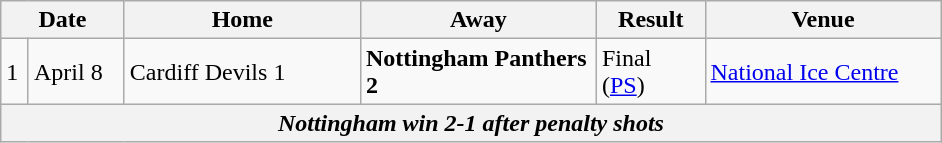<table class="wikitable">
<tr>
<th colspan=2 width=75>Date</th>
<th width=150>Home</th>
<th width=150>Away</th>
<th width=65>Result</th>
<th width=150>Venue</th>
</tr>
<tr>
<td>1</td>
<td>April 8</td>
<td>Cardiff Devils 1</td>
<td><strong>Nottingham Panthers 2</strong></td>
<td>Final (<a href='#'>PS</a>)</td>
<td><a href='#'>National Ice Centre</a></td>
</tr>
<tr>
<th colspan=8><strong><em>Nottingham win 2-1 after penalty shots</em></strong></th>
</tr>
</table>
